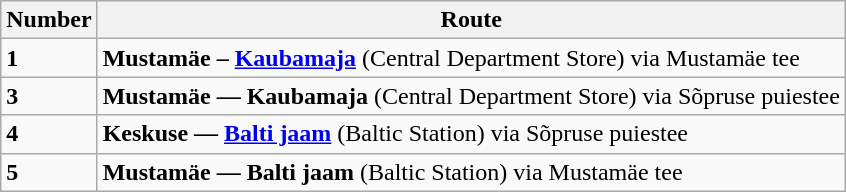<table class="wikitable">
<tr>
<th>Number</th>
<th>Route</th>
</tr>
<tr>
<td><strong>1</strong></td>
<td><strong>Mustamäe – <a href='#'>Kaubamaja</a></strong> (Central Department Store) via Mustamäe tee</td>
</tr>
<tr>
<td><strong>3</strong></td>
<td><strong>Mustamäe — Kaubamaja</strong> (Central Department Store) via Sõpruse puiestee</td>
</tr>
<tr>
<td><strong>4</strong></td>
<td><strong>Keskuse — <a href='#'>Balti jaam</a></strong> (Baltic Station) via Sõpruse puiestee</td>
</tr>
<tr>
<td><strong>5</strong></td>
<td><strong>Mustamäe — Balti jaam</strong> (Baltic Station) via Mustamäe tee</td>
</tr>
</table>
